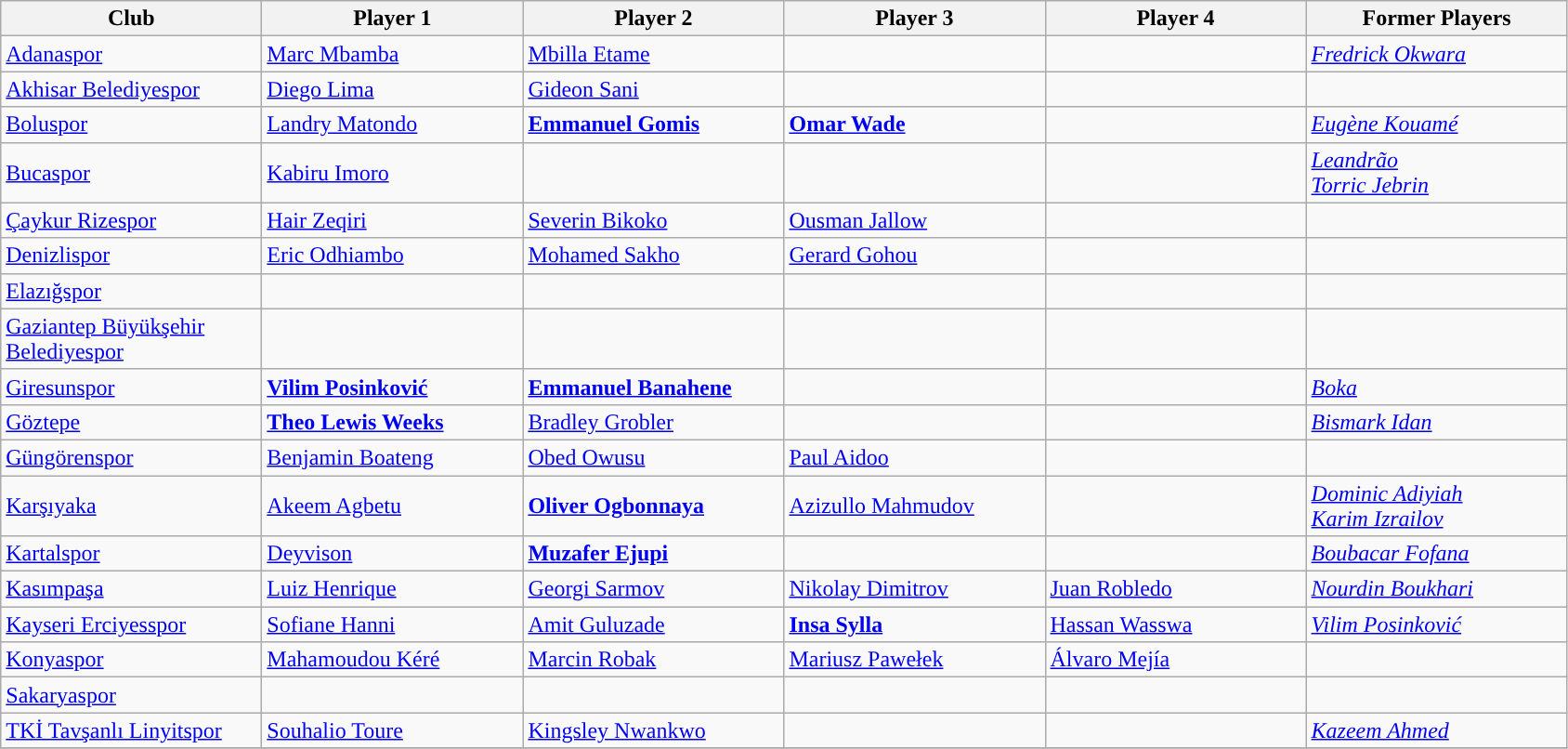<table class="wikitable">
<tr>
<th width="180">Club</th>
<th width="180">Player 1</th>
<th width="180">Player 2</th>
<th width="180">Player 3</th>
<th width="180">Player 4</th>
<th width="180">Former Players</th>
</tr>
<tr>
<td><a href='#'>Adanaspor</a></td>
<td> <a href='#'>Marc Mbamba</a></td>
<td> <a href='#'>Mbilla Etame</a></td>
<td></td>
<td></td>
<td> <em><a href='#'>Fredrick Okwara</a></em></td>
</tr>
<tr>
<td><a href='#'>Akhisar Belediyespor</a></td>
<td> <a href='#'>Diego Lima</a></td>
<td> <a href='#'>Gideon Sani</a></td>
<td></td>
<td></td>
<td></td>
</tr>
<tr>
<td><a href='#'>Boluspor</a></td>
<td> <a href='#'>Landry Matondo</a></td>
<td> <strong><a href='#'>Emmanuel Gomis</a></strong></td>
<td> <strong><a href='#'>Omar Wade</a></strong></td>
<td></td>
<td> <em><a href='#'>Eugène Kouamé</a></em></td>
</tr>
<tr>
<td><a href='#'>Bucaspor</a></td>
<td> <a href='#'>Kabiru Imoro</a></td>
<td></td>
<td></td>
<td></td>
<td> <em><a href='#'>Leandrão</a></em> <br>  <em><a href='#'>Torric Jebrin</a></em></td>
</tr>
<tr>
<td><a href='#'>Çaykur Rizespor</a></td>
<td> <a href='#'>Hair Zeqiri</a></td>
<td> <a href='#'>Severin Bikoko</a></td>
<td> <a href='#'>Ousman Jallow</a></td>
<td></td>
<td></td>
</tr>
<tr>
<td><a href='#'>Denizlispor</a></td>
<td> <a href='#'>Eric Odhiambo</a></td>
<td> <a href='#'>Mohamed Sakho</a></td>
<td> <a href='#'>Gerard Gohou</a></td>
<td></td>
<td></td>
</tr>
<tr>
<td><a href='#'>Elazığspor</a></td>
<td></td>
<td></td>
<td></td>
<td></td>
<td></td>
</tr>
<tr>
<td><a href='#'>Gaziantep Büyükşehir Belediyespor</a></td>
<td></td>
<td></td>
<td></td>
<td></td>
<td></td>
</tr>
<tr>
<td><a href='#'>Giresunspor</a></td>
<td> <strong><a href='#'>Vilim Posinković</a></strong></td>
<td> <strong><a href='#'>Emmanuel Banahene</a></strong></td>
<td></td>
<td></td>
<td> <em><a href='#'>Boka</a></em></td>
</tr>
<tr>
<td><a href='#'>Göztepe</a></td>
<td> <strong><a href='#'>Theo Lewis Weeks</a></strong></td>
<td> <a href='#'>Bradley Grobler</a></td>
<td></td>
<td></td>
<td> <em><a href='#'>Bismark Idan</a></em></td>
</tr>
<tr>
<td><a href='#'>Güngörenspor</a></td>
<td> <a href='#'>Benjamin Boateng</a></td>
<td> <a href='#'>Obed Owusu</a></td>
<td> <a href='#'>Paul Aidoo</a></td>
<td></td>
<td></td>
</tr>
<tr>
<td><a href='#'>Karşıyaka</a></td>
<td> <a href='#'>Akeem Agbetu</a></td>
<td> <strong><a href='#'>Oliver Ogbonnaya</a></strong></td>
<td> <a href='#'>Azizullo Mahmudov</a></td>
<td></td>
<td> <em><a href='#'>Dominic Adiyiah</a></em> <br>  <em><a href='#'>Karim Izrailov</a></em></td>
</tr>
<tr>
<td><a href='#'>Kartalspor</a></td>
<td> <a href='#'>Deyvison</a></td>
<td> <strong><a href='#'>Muzafer Ejupi</a></strong></td>
<td></td>
<td></td>
<td> <em><a href='#'>Boubacar Fofana</a></em></td>
</tr>
<tr>
<td><a href='#'>Kasımpaşa</a></td>
<td> <a href='#'>Luiz Henrique</a></td>
<td> <a href='#'>Georgi Sarmov</a></td>
<td> <a href='#'>Nikolay Dimitrov</a></td>
<td> <a href='#'>Juan Robledo</a></td>
<td> <em><a href='#'>Nourdin Boukhari</a></em></td>
</tr>
<tr>
<td><a href='#'>Kayseri Erciyesspor</a></td>
<td> <a href='#'>Sofiane Hanni</a></td>
<td> <a href='#'>Amit Guluzade</a></td>
<td> <strong><a href='#'>Insa Sylla</a></strong></td>
<td> <a href='#'>Hassan Wasswa</a></td>
<td> <em><a href='#'>Vilim Posinković</a></em></td>
</tr>
<tr>
<td><a href='#'>Konyaspor</a></td>
<td> <a href='#'>Mahamoudou Kéré</a></td>
<td> <a href='#'>Marcin Robak</a></td>
<td> <a href='#'>Mariusz Pawełek</a></td>
<td> <a href='#'>Álvaro Mejía</a></td>
<td></td>
</tr>
<tr>
<td><a href='#'>Sakaryaspor</a></td>
<td></td>
<td></td>
<td></td>
<td></td>
<td></td>
</tr>
<tr>
<td><a href='#'>TKİ Tavşanlı Linyitspor</a></td>
<td> <a href='#'>Souhalio Toure</a></td>
<td> <a href='#'>Kingsley Nwankwo</a></td>
<td></td>
<td></td>
<td> <em><a href='#'>Kazeem Ahmed</a></em></td>
</tr>
<tr>
</tr>
</table>
